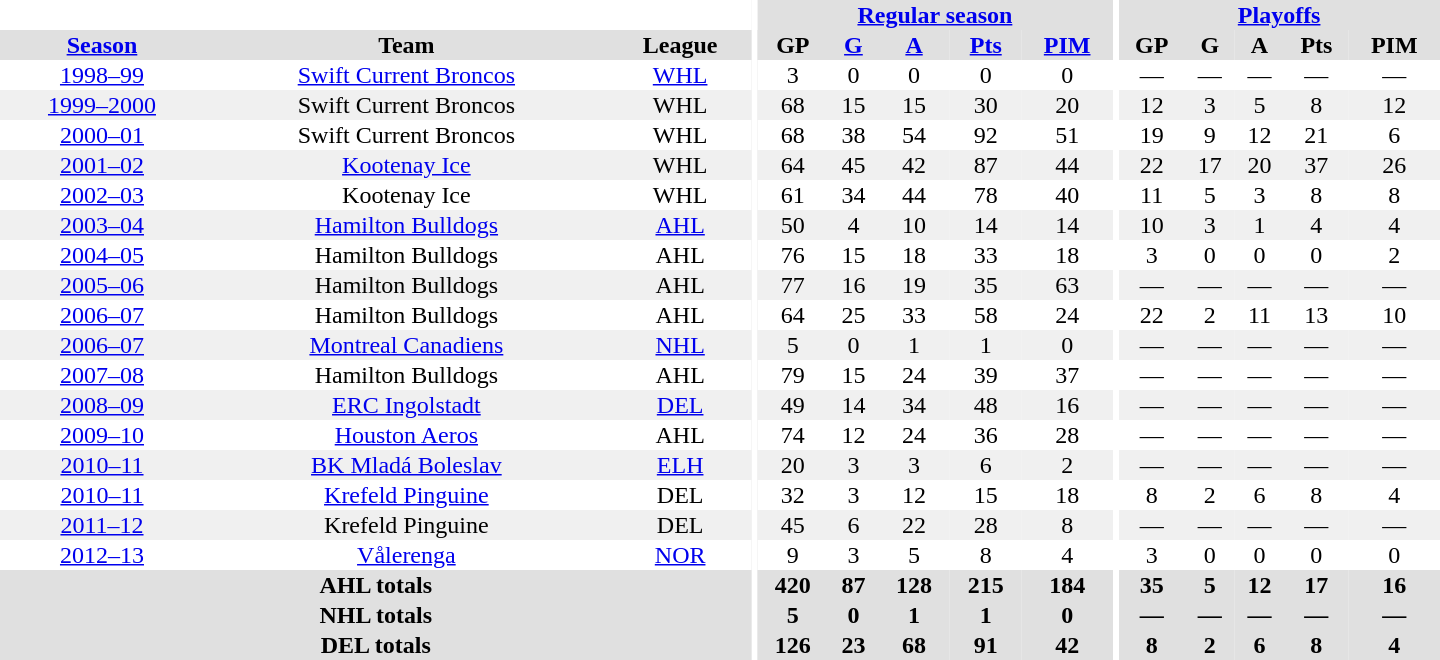<table border="0" cellpadding="1" cellspacing="0" style="text-align:center; width:60em">
<tr bgcolor="#e0e0e0">
<th colspan="3" bgcolor="#ffffff"></th>
<th rowspan="99" bgcolor="#ffffff"></th>
<th colspan="5"><a href='#'>Regular season</a></th>
<th rowspan="99" bgcolor="#ffffff"></th>
<th colspan="5"><a href='#'>Playoffs</a></th>
</tr>
<tr bgcolor="#e0e0e0">
<th><a href='#'>Season</a></th>
<th>Team</th>
<th>League</th>
<th>GP</th>
<th><a href='#'>G</a></th>
<th><a href='#'>A</a></th>
<th><a href='#'>Pts</a></th>
<th><a href='#'>PIM</a></th>
<th>GP</th>
<th>G</th>
<th>A</th>
<th>Pts</th>
<th>PIM</th>
</tr>
<tr>
<td><a href='#'>1998–99</a></td>
<td><a href='#'>Swift Current Broncos</a></td>
<td><a href='#'>WHL</a></td>
<td>3</td>
<td>0</td>
<td>0</td>
<td>0</td>
<td>0</td>
<td>—</td>
<td>—</td>
<td>—</td>
<td>—</td>
<td>—</td>
</tr>
<tr bgcolor="#f0f0f0">
<td><a href='#'>1999–2000</a></td>
<td>Swift Current Broncos</td>
<td>WHL</td>
<td>68</td>
<td>15</td>
<td>15</td>
<td>30</td>
<td>20</td>
<td>12</td>
<td>3</td>
<td>5</td>
<td>8</td>
<td>12</td>
</tr>
<tr>
<td><a href='#'>2000–01</a></td>
<td>Swift Current Broncos</td>
<td>WHL</td>
<td>68</td>
<td>38</td>
<td>54</td>
<td>92</td>
<td>51</td>
<td>19</td>
<td>9</td>
<td>12</td>
<td>21</td>
<td>6</td>
</tr>
<tr bgcolor="#f0f0f0">
<td><a href='#'>2001–02</a></td>
<td><a href='#'>Kootenay Ice</a></td>
<td>WHL</td>
<td>64</td>
<td>45</td>
<td>42</td>
<td>87</td>
<td>44</td>
<td>22</td>
<td>17</td>
<td>20</td>
<td>37</td>
<td>26</td>
</tr>
<tr>
<td><a href='#'>2002–03</a></td>
<td>Kootenay Ice</td>
<td>WHL</td>
<td>61</td>
<td>34</td>
<td>44</td>
<td>78</td>
<td>40</td>
<td>11</td>
<td>5</td>
<td>3</td>
<td>8</td>
<td>8</td>
</tr>
<tr bgcolor="#f0f0f0">
<td><a href='#'>2003–04</a></td>
<td><a href='#'>Hamilton Bulldogs</a></td>
<td><a href='#'>AHL</a></td>
<td>50</td>
<td>4</td>
<td>10</td>
<td>14</td>
<td>14</td>
<td>10</td>
<td>3</td>
<td>1</td>
<td>4</td>
<td>4</td>
</tr>
<tr>
<td><a href='#'>2004–05</a></td>
<td>Hamilton Bulldogs</td>
<td>AHL</td>
<td>76</td>
<td>15</td>
<td>18</td>
<td>33</td>
<td>18</td>
<td>3</td>
<td>0</td>
<td>0</td>
<td>0</td>
<td>2</td>
</tr>
<tr bgcolor="#f0f0f0">
<td><a href='#'>2005–06</a></td>
<td>Hamilton Bulldogs</td>
<td>AHL</td>
<td>77</td>
<td>16</td>
<td>19</td>
<td>35</td>
<td>63</td>
<td>—</td>
<td>—</td>
<td>—</td>
<td>—</td>
<td>—</td>
</tr>
<tr>
<td><a href='#'>2006–07</a></td>
<td>Hamilton Bulldogs</td>
<td>AHL</td>
<td>64</td>
<td>25</td>
<td>33</td>
<td>58</td>
<td>24</td>
<td>22</td>
<td>2</td>
<td>11</td>
<td>13</td>
<td>10</td>
</tr>
<tr bgcolor="#f0f0f0">
<td><a href='#'>2006–07</a></td>
<td><a href='#'>Montreal Canadiens</a></td>
<td><a href='#'>NHL</a></td>
<td>5</td>
<td>0</td>
<td>1</td>
<td>1</td>
<td>0</td>
<td>—</td>
<td>—</td>
<td>—</td>
<td>—</td>
<td>—</td>
</tr>
<tr>
<td><a href='#'>2007–08</a></td>
<td>Hamilton Bulldogs</td>
<td>AHL</td>
<td>79</td>
<td>15</td>
<td>24</td>
<td>39</td>
<td>37</td>
<td>—</td>
<td>—</td>
<td>—</td>
<td>—</td>
<td>—</td>
</tr>
<tr bgcolor="#f0f0f0">
<td><a href='#'>2008–09</a></td>
<td><a href='#'>ERC Ingolstadt</a></td>
<td><a href='#'>DEL</a></td>
<td>49</td>
<td>14</td>
<td>34</td>
<td>48</td>
<td>16</td>
<td>—</td>
<td>—</td>
<td>—</td>
<td>—</td>
<td>—</td>
</tr>
<tr>
<td><a href='#'>2009–10</a></td>
<td><a href='#'>Houston Aeros</a></td>
<td>AHL</td>
<td>74</td>
<td>12</td>
<td>24</td>
<td>36</td>
<td>28</td>
<td>—</td>
<td>—</td>
<td>—</td>
<td>—</td>
<td>—</td>
</tr>
<tr bgcolor="#f0f0f0">
<td><a href='#'>2010–11</a></td>
<td><a href='#'>BK Mladá Boleslav</a></td>
<td><a href='#'>ELH</a></td>
<td>20</td>
<td>3</td>
<td>3</td>
<td>6</td>
<td>2</td>
<td>—</td>
<td>—</td>
<td>—</td>
<td>—</td>
<td>—</td>
</tr>
<tr>
<td><a href='#'>2010–11</a></td>
<td><a href='#'>Krefeld Pinguine</a></td>
<td>DEL</td>
<td>32</td>
<td>3</td>
<td>12</td>
<td>15</td>
<td>18</td>
<td>8</td>
<td>2</td>
<td>6</td>
<td>8</td>
<td>4</td>
</tr>
<tr bgcolor="#f0f0f0">
<td><a href='#'>2011–12</a></td>
<td>Krefeld Pinguine</td>
<td>DEL</td>
<td>45</td>
<td>6</td>
<td>22</td>
<td>28</td>
<td>8</td>
<td>—</td>
<td>—</td>
<td>—</td>
<td>—</td>
<td>—</td>
</tr>
<tr>
<td><a href='#'>2012–13</a></td>
<td><a href='#'>Vålerenga</a></td>
<td><a href='#'>NOR</a></td>
<td>9</td>
<td>3</td>
<td>5</td>
<td>8</td>
<td>4</td>
<td>3</td>
<td>0</td>
<td>0</td>
<td>0</td>
<td>0</td>
</tr>
<tr bgcolor="#e0e0e0">
<th colspan="3">AHL totals</th>
<th>420</th>
<th>87</th>
<th>128</th>
<th>215</th>
<th>184</th>
<th>35</th>
<th>5</th>
<th>12</th>
<th>17</th>
<th>16</th>
</tr>
<tr bgcolor="#e0e0e0">
<th colspan="3">NHL totals</th>
<th>5</th>
<th>0</th>
<th>1</th>
<th>1</th>
<th>0</th>
<th>—</th>
<th>—</th>
<th>—</th>
<th>—</th>
<th>—</th>
</tr>
<tr bgcolor="#e0e0e0">
<th colspan="3">DEL totals</th>
<th>126</th>
<th>23</th>
<th>68</th>
<th>91</th>
<th>42</th>
<th>8</th>
<th>2</th>
<th>6</th>
<th>8</th>
<th>4</th>
</tr>
</table>
